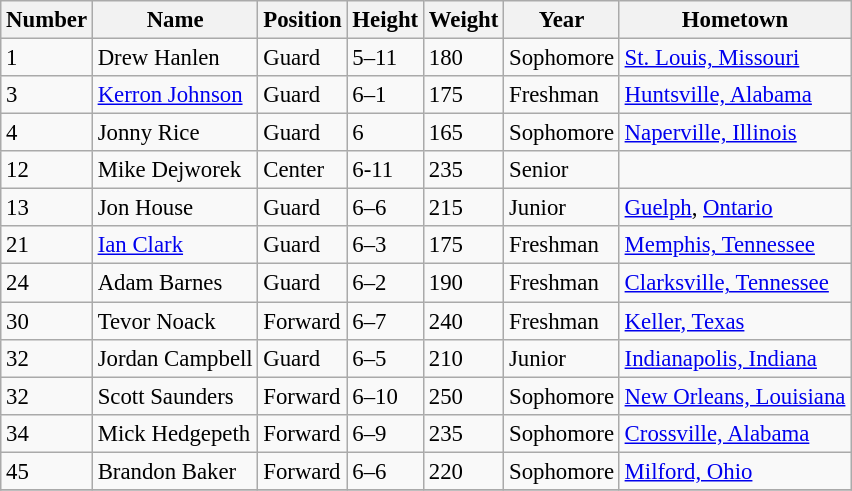<table class="wikitable" style="font-size: 95%;">
<tr>
<th>Number</th>
<th>Name</th>
<th>Position</th>
<th>Height</th>
<th>Weight</th>
<th>Year</th>
<th>Hometown</th>
</tr>
<tr>
<td>1</td>
<td>Drew Hanlen</td>
<td>Guard</td>
<td>5–11</td>
<td>180</td>
<td>Sophomore</td>
<td><a href='#'>St. Louis, Missouri</a></td>
</tr>
<tr>
<td>3</td>
<td><a href='#'>Kerron Johnson</a></td>
<td>Guard</td>
<td>6–1</td>
<td>175</td>
<td>Freshman</td>
<td><a href='#'>Huntsville, Alabama</a></td>
</tr>
<tr>
<td>4</td>
<td>Jonny Rice</td>
<td>Guard</td>
<td>6</td>
<td>165</td>
<td>Sophomore</td>
<td><a href='#'>Naperville, Illinois</a></td>
</tr>
<tr>
<td>12</td>
<td>Mike Dejworek</td>
<td>Center</td>
<td>6-11</td>
<td>235</td>
<td>Senior</td>
<td></td>
</tr>
<tr>
<td>13</td>
<td>Jon House</td>
<td>Guard</td>
<td>6–6</td>
<td>215</td>
<td>Junior</td>
<td><a href='#'>Guelph</a>, <a href='#'>Ontario</a></td>
</tr>
<tr>
<td>21</td>
<td><a href='#'>Ian Clark</a></td>
<td>Guard</td>
<td>6–3</td>
<td>175</td>
<td>Freshman</td>
<td><a href='#'>Memphis, Tennessee</a></td>
</tr>
<tr>
<td>24</td>
<td>Adam Barnes</td>
<td>Guard</td>
<td>6–2</td>
<td>190</td>
<td>Freshman</td>
<td><a href='#'>Clarksville, Tennessee</a></td>
</tr>
<tr>
<td>30</td>
<td>Tevor Noack</td>
<td>Forward</td>
<td>6–7</td>
<td>240</td>
<td>Freshman</td>
<td><a href='#'>Keller, Texas</a></td>
</tr>
<tr>
<td>32</td>
<td>Jordan Campbell</td>
<td>Guard</td>
<td>6–5</td>
<td>210</td>
<td>Junior</td>
<td><a href='#'>Indianapolis, Indiana</a></td>
</tr>
<tr>
<td>32</td>
<td>Scott Saunders</td>
<td>Forward</td>
<td>6–10</td>
<td>250</td>
<td>Sophomore</td>
<td><a href='#'>New Orleans, Louisiana</a></td>
</tr>
<tr>
<td>34</td>
<td>Mick Hedgepeth</td>
<td>Forward</td>
<td>6–9</td>
<td>235</td>
<td>Sophomore</td>
<td><a href='#'>Crossville, Alabama</a></td>
</tr>
<tr>
<td>45</td>
<td>Brandon Baker</td>
<td>Forward</td>
<td>6–6</td>
<td>220</td>
<td>Sophomore</td>
<td><a href='#'>Milford, Ohio</a></td>
</tr>
<tr>
</tr>
</table>
